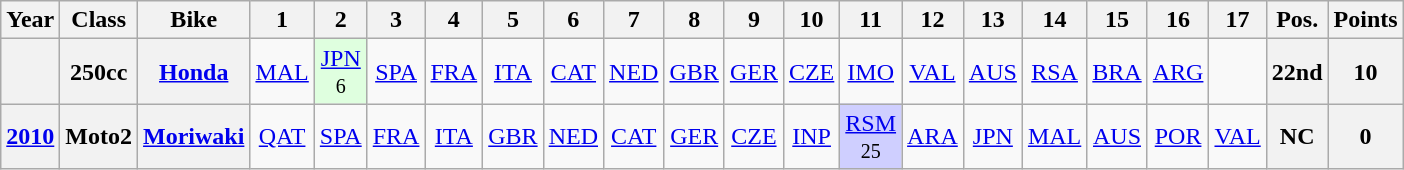<table class="wikitable" style="text-align:center">
<tr>
<th>Year</th>
<th>Class</th>
<th>Bike</th>
<th>1</th>
<th>2</th>
<th>3</th>
<th>4</th>
<th>5</th>
<th>6</th>
<th>7</th>
<th>8</th>
<th>9</th>
<th>10</th>
<th>11</th>
<th>12</th>
<th>13</th>
<th>14</th>
<th>15</th>
<th>16</th>
<th>17</th>
<th>Pos.</th>
<th>Points</th>
</tr>
<tr>
<th></th>
<th>250cc</th>
<th><a href='#'>Honda</a></th>
<td><a href='#'>MAL</a></td>
<td style="background:#DFFFDF;"><a href='#'>JPN</a><br><small>6</small></td>
<td><a href='#'>SPA</a></td>
<td><a href='#'>FRA</a></td>
<td><a href='#'>ITA</a></td>
<td><a href='#'>CAT</a></td>
<td><a href='#'>NED</a></td>
<td><a href='#'>GBR</a></td>
<td><a href='#'>GER</a></td>
<td><a href='#'>CZE</a></td>
<td><a href='#'>IMO</a></td>
<td><a href='#'>VAL</a></td>
<td><a href='#'>AUS</a></td>
<td><a href='#'>RSA</a></td>
<td><a href='#'>BRA</a></td>
<td><a href='#'>ARG</a></td>
<td></td>
<th>22nd</th>
<th>10</th>
</tr>
<tr>
<th><a href='#'>2010</a></th>
<th>Moto2</th>
<th><a href='#'>Moriwaki</a></th>
<td><a href='#'>QAT</a></td>
<td><a href='#'>SPA</a></td>
<td><a href='#'>FRA</a></td>
<td><a href='#'>ITA</a></td>
<td><a href='#'>GBR</a></td>
<td><a href='#'>NED</a></td>
<td><a href='#'>CAT</a></td>
<td><a href='#'>GER</a></td>
<td><a href='#'>CZE</a></td>
<td><a href='#'>INP</a></td>
<td style="background:#cfcfff;"><a href='#'>RSM</a><br><small>25</small></td>
<td><a href='#'>ARA</a></td>
<td><a href='#'>JPN</a></td>
<td><a href='#'>MAL</a></td>
<td><a href='#'>AUS</a></td>
<td><a href='#'>POR</a></td>
<td><a href='#'>VAL</a></td>
<th>NC</th>
<th>0</th>
</tr>
</table>
